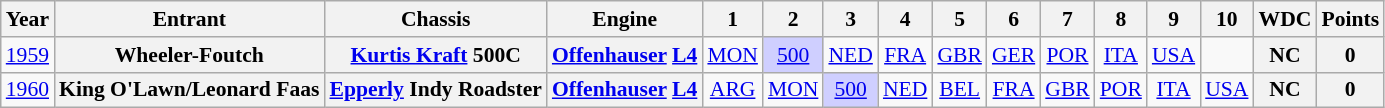<table class="wikitable" style="text-align:center; font-size:90%">
<tr>
<th>Year</th>
<th>Entrant</th>
<th>Chassis</th>
<th>Engine</th>
<th>1</th>
<th>2</th>
<th>3</th>
<th>4</th>
<th>5</th>
<th>6</th>
<th>7</th>
<th>8</th>
<th>9</th>
<th>10</th>
<th>WDC</th>
<th>Points</th>
</tr>
<tr>
<td><a href='#'>1959</a></td>
<th><strong>Wheeler-Foutch</strong></th>
<th><a href='#'>Kurtis Kraft</a> 500C</th>
<th><a href='#'>Offenhauser</a> <a href='#'>L4</a></th>
<td><a href='#'>MON</a></td>
<td style="background:#CFCFFF;"><a href='#'>500</a><br></td>
<td><a href='#'>NED</a></td>
<td><a href='#'>FRA</a></td>
<td><a href='#'>GBR</a></td>
<td><a href='#'>GER</a></td>
<td><a href='#'>POR</a></td>
<td><a href='#'>ITA</a></td>
<td><a href='#'>USA</a></td>
<td></td>
<th>NC</th>
<th>0</th>
</tr>
<tr>
<td><a href='#'>1960</a></td>
<th><strong>King O'Lawn/Leonard Faas</strong></th>
<th><a href='#'>Epperly</a> Indy Roadster</th>
<th><a href='#'>Offenhauser</a> <a href='#'>L4</a></th>
<td><a href='#'>ARG</a></td>
<td><a href='#'>MON</a></td>
<td style="background:#CFCFFF;"><a href='#'>500</a><br></td>
<td><a href='#'>NED</a></td>
<td><a href='#'>BEL</a></td>
<td><a href='#'>FRA</a></td>
<td><a href='#'>GBR</a></td>
<td><a href='#'>POR</a></td>
<td><a href='#'>ITA</a></td>
<td><a href='#'>USA</a></td>
<th>NC</th>
<th>0</th>
</tr>
</table>
